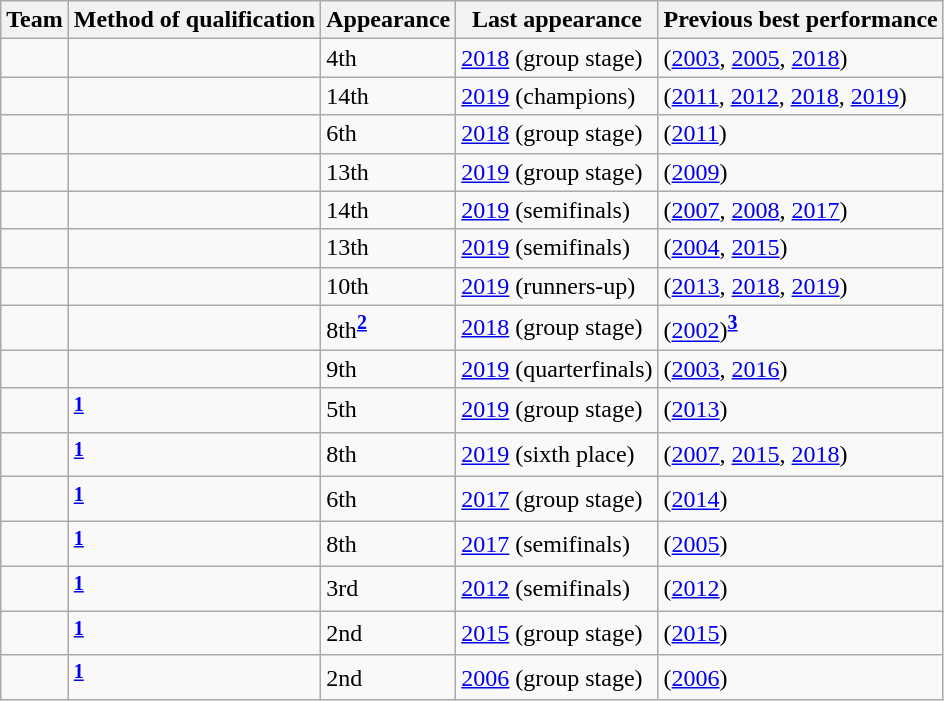<table class="wikitable sortable">
<tr>
<th>Team</th>
<th>Method of qualification</th>
<th data-sort-type="number">Appearance</th>
<th>Last appearance</th>
<th>Previous best performance</th>
</tr>
<tr>
<td></td>
<td></td>
<td>4th</td>
<td><a href='#'>2018</a> (group stage)</td>
<td> (<a href='#'>2003</a>, <a href='#'>2005</a>, <a href='#'>2018</a>)</td>
</tr>
<tr>
<td></td>
<td></td>
<td>14th</td>
<td><a href='#'>2019</a> (champions)</td>
<td> (<a href='#'>2011</a>, <a href='#'>2012</a>, <a href='#'>2018</a>, <a href='#'>2019</a>)</td>
</tr>
<tr>
<td></td>
<td></td>
<td>6th</td>
<td><a href='#'>2018</a> (group stage)</td>
<td> (<a href='#'>2011</a>)</td>
</tr>
<tr>
<td></td>
<td></td>
<td>13th</td>
<td><a href='#'>2019</a> (group stage)</td>
<td><strong></strong> (<a href='#'>2009</a>)</td>
</tr>
<tr>
<td></td>
<td></td>
<td>14th</td>
<td><a href='#'>2019</a> (semifinals)</td>
<td><strong></strong> (<a href='#'>2007</a>, <a href='#'>2008</a>, <a href='#'>2017</a>)</td>
</tr>
<tr>
<td></td>
<td></td>
<td>13th</td>
<td><a href='#'>2019</a> (semifinals)</td>
<td><strong></strong> (<a href='#'>2004</a>, <a href='#'>2015</a>)</td>
</tr>
<tr>
<td></td>
<td></td>
<td>10th</td>
<td><a href='#'>2019</a> (runners-up)</td>
<td> (<a href='#'>2013</a>, <a href='#'>2018</a>, <a href='#'>2019</a>)</td>
</tr>
<tr>
<td></td>
<td></td>
<td>8th<sup><strong><a href='#'>2</a></strong></sup></td>
<td><a href='#'>2018</a> (group stage)</td>
<td> (<a href='#'>2002</a>)<sup><strong><a href='#'>3</a></strong></sup></td>
</tr>
<tr>
<td></td>
<td></td>
<td>9th</td>
<td><a href='#'>2019</a> (quarterfinals)</td>
<td><strong></strong> (<a href='#'>2003</a>, <a href='#'>2016</a>)</td>
</tr>
<tr>
<td></td>
<td><sup><strong><a href='#'>1</a></strong></sup></td>
<td>5th</td>
<td><a href='#'>2019</a> (group stage)</td>
<td> (<a href='#'>2013</a>)</td>
</tr>
<tr>
<td></td>
<td><sup><strong><a href='#'>1</a></strong></sup></td>
<td>8th</td>
<td><a href='#'>2019</a> (sixth place)</td>
<td> (<a href='#'>2007</a>, <a href='#'>2015</a>, <a href='#'>2018</a>)</td>
</tr>
<tr>
<td></td>
<td><sup><strong><a href='#'>1</a></strong></sup></td>
<td>6th</td>
<td><a href='#'>2017</a> (group stage)</td>
<td> (<a href='#'>2014</a>)</td>
</tr>
<tr>
<td></td>
<td><sup><strong><a href='#'>1</a></strong></sup></td>
<td>8th</td>
<td><a href='#'>2017</a> (semifinals)</td>
<td><strong></strong> (<a href='#'>2005</a>)</td>
</tr>
<tr>
<td></td>
<td><sup><strong><a href='#'>1</a></strong></sup></td>
<td>3rd</td>
<td><a href='#'>2012</a> (semifinals)</td>
<td> (<a href='#'>2012</a>)</td>
</tr>
<tr>
<td></td>
<td><sup><strong><a href='#'>1</a></strong></sup></td>
<td>2nd</td>
<td><a href='#'>2015</a> (group stage)</td>
<td> (<a href='#'>2015</a>)</td>
</tr>
<tr>
<td></td>
<td><sup><strong><a href='#'>1</a></strong></sup></td>
<td>2nd</td>
<td><a href='#'>2006</a> (group stage)</td>
<td> (<a href='#'>2006</a>)</td>
</tr>
</table>
